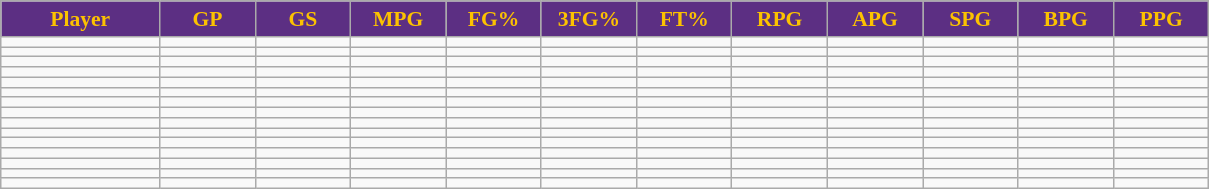<table class="wikitable sortable" style="font-size: 90%">
<tr>
<th style="background:#5C2F83; color:#FCC200" width="10%">Player</th>
<th style="background:#5C2F83; color:#FCC200" width="6%">GP</th>
<th style="background:#5C2F83; color:#FCC200" width="6%">GS</th>
<th style="background:#5C2F83; color:#FCC200" width="6%">MPG</th>
<th style="background:#5C2F83; color:#FCC200" width="6%">FG%</th>
<th style="background:#5C2F83; color:#FCC200" width="6%">3FG%</th>
<th style="background:#5C2F83; color:#FCC200" width="6%">FT%</th>
<th style="background:#5C2F83; color:#FCC200" width="6%">RPG</th>
<th style="background:#5C2F83; color:#FCC200" width="6%">APG</th>
<th style="background:#5C2F83; color:#FCC200" width="6%">SPG</th>
<th style="background:#5C2F83; color:#FCC200" width="6%">BPG</th>
<th style="background:#5C2F83; color:#FCC200" width="6%">PPG</th>
</tr>
<tr>
<td></td>
<td></td>
<td></td>
<td></td>
<td></td>
<td></td>
<td></td>
<td></td>
<td></td>
<td></td>
<td></td>
<td></td>
</tr>
<tr>
<td></td>
<td></td>
<td></td>
<td></td>
<td></td>
<td></td>
<td></td>
<td></td>
<td></td>
<td></td>
<td></td>
<td></td>
</tr>
<tr>
<td></td>
<td></td>
<td></td>
<td></td>
<td></td>
<td></td>
<td></td>
<td></td>
<td></td>
<td></td>
<td></td>
<td></td>
</tr>
<tr>
<td></td>
<td></td>
<td></td>
<td></td>
<td></td>
<td></td>
<td></td>
<td></td>
<td></td>
<td></td>
<td></td>
<td></td>
</tr>
<tr>
<td></td>
<td></td>
<td></td>
<td></td>
<td></td>
<td></td>
<td></td>
<td></td>
<td></td>
<td></td>
<td></td>
<td></td>
</tr>
<tr>
<td></td>
<td></td>
<td></td>
<td></td>
<td></td>
<td></td>
<td></td>
<td></td>
<td></td>
<td></td>
<td></td>
<td></td>
</tr>
<tr>
<td></td>
<td></td>
<td></td>
<td></td>
<td></td>
<td></td>
<td></td>
<td></td>
<td></td>
<td></td>
<td></td>
<td></td>
</tr>
<tr>
<td></td>
<td></td>
<td></td>
<td></td>
<td></td>
<td></td>
<td></td>
<td></td>
<td></td>
<td></td>
<td></td>
<td></td>
</tr>
<tr>
<td></td>
<td></td>
<td></td>
<td></td>
<td></td>
<td></td>
<td></td>
<td></td>
<td></td>
<td></td>
<td></td>
<td></td>
</tr>
<tr>
<td></td>
<td></td>
<td></td>
<td></td>
<td></td>
<td></td>
<td></td>
<td></td>
<td></td>
<td></td>
<td></td>
<td></td>
</tr>
<tr>
<td></td>
<td></td>
<td></td>
<td></td>
<td></td>
<td></td>
<td></td>
<td></td>
<td></td>
<td></td>
<td></td>
<td></td>
</tr>
<tr>
<td></td>
<td></td>
<td></td>
<td></td>
<td></td>
<td></td>
<td></td>
<td></td>
<td></td>
<td></td>
<td></td>
<td></td>
</tr>
<tr>
<td></td>
<td></td>
<td></td>
<td></td>
<td></td>
<td></td>
<td></td>
<td></td>
<td></td>
<td></td>
<td></td>
<td></td>
</tr>
<tr>
<td></td>
<td></td>
<td></td>
<td></td>
<td></td>
<td></td>
<td></td>
<td></td>
<td></td>
<td></td>
<td></td>
<td></td>
</tr>
<tr>
<td></td>
<td></td>
<td></td>
<td></td>
<td></td>
<td></td>
<td></td>
<td></td>
<td></td>
<td></td>
<td></td>
<td></td>
</tr>
</table>
